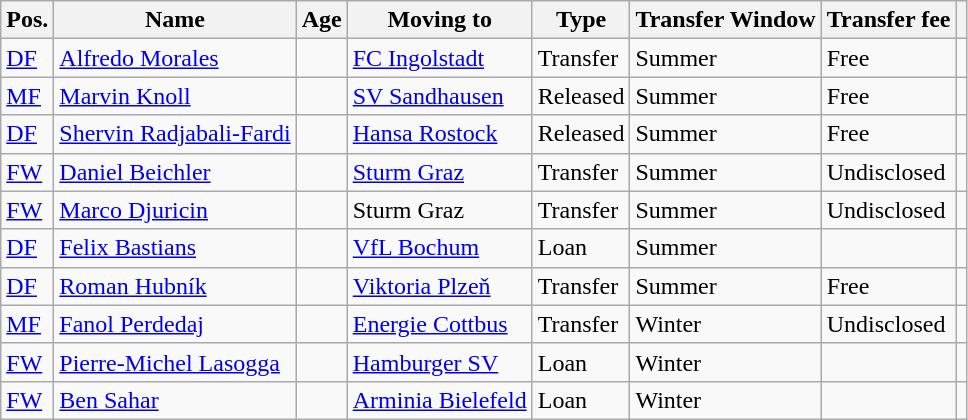<table class="wikitable">
<tr>
<th>Pos.</th>
<th>Name</th>
<th>Age</th>
<th>Moving to</th>
<th>Type</th>
<th>Transfer Window</th>
<th>Transfer fee</th>
<th></th>
</tr>
<tr>
<td><a href='#'>DF</a></td>
<td> <a href='#'>Alfredo Morales</a></td>
<td></td>
<td><a href='#'>FC Ingolstadt</a></td>
<td>Transfer</td>
<td>Summer</td>
<td>Free</td>
<td></td>
</tr>
<tr>
<td><a href='#'>MF</a></td>
<td> <a href='#'>Marvin Knoll</a></td>
<td></td>
<td><a href='#'>SV Sandhausen</a></td>
<td>Released</td>
<td>Summer</td>
<td>Free</td>
<td></td>
</tr>
<tr>
<td><a href='#'>DF</a></td>
<td> <a href='#'>Shervin Radjabali-Fardi</a></td>
<td></td>
<td><a href='#'>Hansa Rostock</a></td>
<td>Released</td>
<td>Summer</td>
<td>Free</td>
<td></td>
</tr>
<tr>
<td><a href='#'>FW</a></td>
<td> <a href='#'>Daniel Beichler</a></td>
<td></td>
<td><a href='#'>Sturm Graz</a></td>
<td>Transfer</td>
<td>Summer</td>
<td>Undisclosed</td>
<td></td>
</tr>
<tr>
<td><a href='#'>FW</a></td>
<td> <a href='#'>Marco Djuricin</a></td>
<td></td>
<td>Sturm Graz</td>
<td>Transfer</td>
<td>Summer</td>
<td>Undisclosed</td>
<td></td>
</tr>
<tr>
<td><a href='#'>DF</a></td>
<td> <a href='#'>Felix Bastians</a></td>
<td></td>
<td><a href='#'>VfL Bochum</a></td>
<td>Loan</td>
<td>Summer</td>
<td></td>
<td></td>
</tr>
<tr>
<td><a href='#'>DF</a></td>
<td> <a href='#'>Roman Hubník</a></td>
<td></td>
<td><a href='#'>Viktoria Plzeň</a></td>
<td>Transfer</td>
<td>Summer</td>
<td>Free</td>
<td></td>
</tr>
<tr>
<td><a href='#'>MF</a></td>
<td> <a href='#'>Fanol Perdedaj</a></td>
<td></td>
<td><a href='#'>Energie Cottbus</a></td>
<td>Transfer</td>
<td>Winter</td>
<td>Undisclosed</td>
<td></td>
</tr>
<tr>
<td><a href='#'>FW</a></td>
<td> <a href='#'>Pierre-Michel Lasogga</a></td>
<td></td>
<td><a href='#'>Hamburger SV</a></td>
<td>Loan</td>
<td>Winter</td>
<td></td>
<td></td>
</tr>
<tr>
<td><a href='#'>FW</a></td>
<td> <a href='#'>Ben Sahar</a></td>
<td></td>
<td><a href='#'>Arminia Bielefeld</a></td>
<td>Loan</td>
<td>Winter</td>
<td></td>
<td></td>
</tr>
</table>
